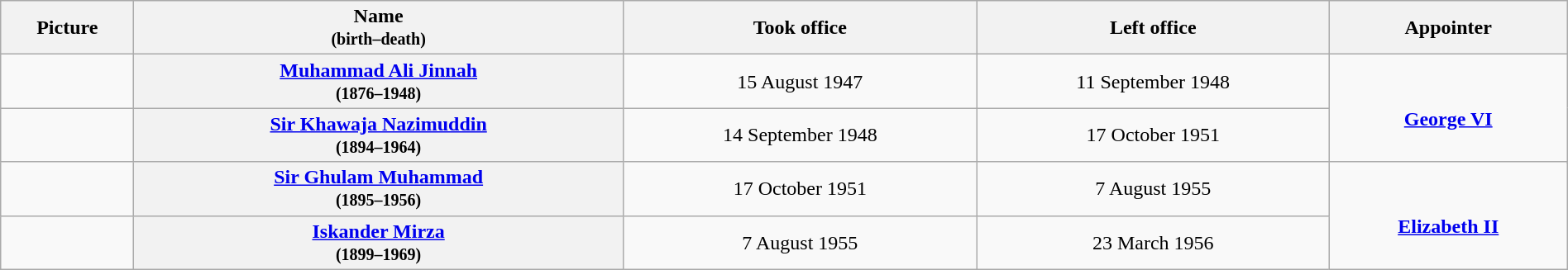<table class="wikitable" width="100%" style="text-align:center;">
<tr>
<th width="100px">Picture</th>
<th>Name<br><small>(birth–death)</small></th>
<th>Took office</th>
<th>Left office</th>
<th>Appointer</th>
</tr>
<tr align="center">
<td></td>
<th><a href='#'>Muhammad Ali Jinnah</a><br><small>(1876–1948)</small></th>
<td>15 August 1947</td>
<td>11 September 1948</td>
<td rowspan="3"><br><strong><a href='#'>George VI</a></strong></td>
</tr>
<tr align="center">
<td></td>
<th><a href='#'>Sir Khawaja Nazimuddin</a><br><small>(1894–1964)</small></th>
<td>14 September 1948</td>
<td>17 October 1951</td>
</tr>
<tr>
<td rowspan="2"></td>
<th rowspan="2"><a href='#'>Sir Ghulam Muhammad</a><br><small>(1895–1956)</small></th>
<td rowspan="2">17 October 1951</td>
<td rowspan="2">7 August 1955</td>
</tr>
<tr>
<td rowspan="2"><br><strong><a href='#'>Elizabeth II</a></strong></td>
</tr>
<tr>
<td></td>
<th><a href='#'>Iskander Mirza</a><br><small>(1899–1969)</small></th>
<td>7 August 1955</td>
<td>23 March 1956</td>
</tr>
</table>
